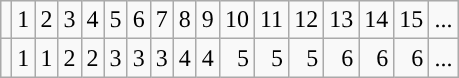<table class="wikitable">
<tr style="text-align: right;">
<td style="background: "></td>
<td>1</td>
<td>2</td>
<td>3</td>
<td>4</td>
<td>5</td>
<td>6</td>
<td>7</td>
<td>8</td>
<td>9</td>
<td>10</td>
<td>11</td>
<td>12</td>
<td>13</td>
<td>14</td>
<td>15</td>
<td>...</td>
</tr>
<tr style="text-align: right;">
<td style="background: "></td>
<td>1</td>
<td>1</td>
<td>2</td>
<td>2</td>
<td>3</td>
<td>3</td>
<td>3</td>
<td>4</td>
<td>4</td>
<td>5</td>
<td>5</td>
<td>5</td>
<td>6</td>
<td>6</td>
<td>6</td>
<td>...</td>
</tr>
</table>
